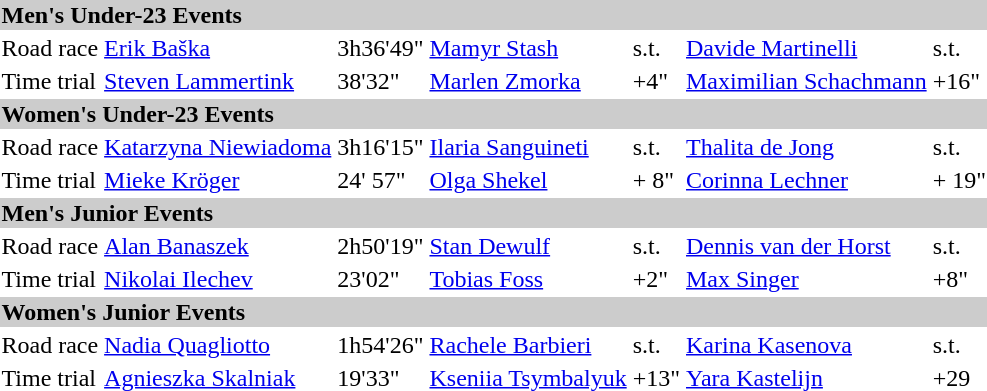<table>
<tr bgcolor="#cccccc">
<td colspan=7><strong>Men's Under-23 Events</strong></td>
</tr>
<tr>
<td>Road race<br></td>
<td><a href='#'>Erik Baška</a> <br><small></small></td>
<td>3h36'49"</td>
<td><a href='#'>Mamyr Stash</a> <br><small></small></td>
<td>s.t.</td>
<td><a href='#'>Davide Martinelli</a><br><small></small></td>
<td>s.t.</td>
</tr>
<tr>
<td>Time trial<br></td>
<td><a href='#'>Steven Lammertink</a> <br><small></small></td>
<td>38'32"</td>
<td><a href='#'>Marlen Zmorka</a> <br><small></small></td>
<td>+4"</td>
<td><a href='#'>Maximilian Schachmann</a><br><small></small></td>
<td>+16"</td>
</tr>
<tr bgcolor="#cccccc">
<td colspan=7><strong>Women's Under-23 Events</strong></td>
</tr>
<tr>
<td>Road race<br></td>
<td><a href='#'>Katarzyna Niewiadoma</a><br><small></small></td>
<td>3h16'15"</td>
<td><a href='#'>Ilaria Sanguineti</a><br><small></small></td>
<td>s.t.</td>
<td><a href='#'>Thalita de Jong</a><br><small></small></td>
<td>s.t.</td>
</tr>
<tr>
<td>Time trial<br></td>
<td><a href='#'>Mieke Kröger</a><br><small></small></td>
<td>24' 57"</td>
<td><a href='#'>Olga Shekel</a><br><small></small></td>
<td>+ 8"</td>
<td><a href='#'>Corinna Lechner</a><br><small></small></td>
<td>+ 19"</td>
</tr>
<tr bgcolor="#cccccc">
<td colspan=7><strong>Men's Junior Events</strong></td>
</tr>
<tr>
<td>Road race<br></td>
<td><a href='#'>Alan Banaszek</a><br><small></small></td>
<td>2h50'19"</td>
<td><a href='#'>Stan Dewulf</a><br><small></small></td>
<td>s.t.</td>
<td><a href='#'>Dennis van der Horst</a><br><small></small></td>
<td>s.t.</td>
</tr>
<tr>
<td>Time trial<br></td>
<td><a href='#'>Nikolai Ilechev</a><br><small></small></td>
<td>23'02"</td>
<td><a href='#'>Tobias Foss</a><br><small></small></td>
<td>+2"</td>
<td><a href='#'>Max Singer</a><br><small></small></td>
<td>+8"</td>
</tr>
<tr bgcolor="#cccccc">
<td colspan=7><strong>Women's Junior Events</strong></td>
</tr>
<tr>
<td>Road race<br></td>
<td><a href='#'>Nadia Quagliotto</a><br><small></small></td>
<td>1h54'26"</td>
<td><a href='#'>Rachele Barbieri</a><br><small></small></td>
<td>s.t.</td>
<td><a href='#'>Karina Kasenova</a><br><small></small></td>
<td>s.t.</td>
</tr>
<tr>
<td>Time trial<br></td>
<td><a href='#'>Agnieszka Skalniak</a><br><small></small></td>
<td>19'33"</td>
<td><a href='#'>Kseniia Tsymbalyuk</a><br><small></small></td>
<td>+13"</td>
<td><a href='#'>Yara Kastelijn</a><br><small></small></td>
<td>+29</td>
</tr>
</table>
